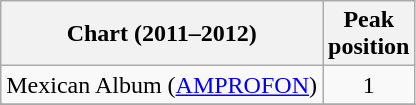<table class="wikitable sortable">
<tr>
<th>Chart (2011–2012)</th>
<th>Peak<br>position</th>
</tr>
<tr>
<td>Mexican Album (<a href='#'>AMPROFON</a>)</td>
<td style="text-align:center;">1</td>
</tr>
<tr>
</tr>
<tr>
</tr>
<tr>
</tr>
</table>
